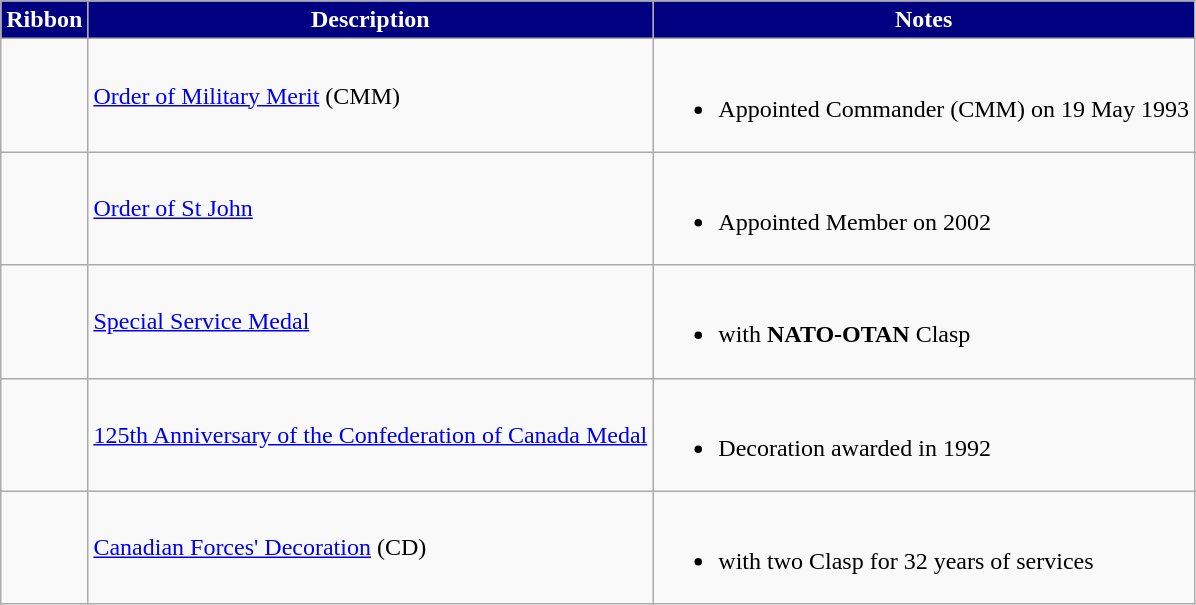<table class="wikitable">
<tr style="background:Navy;color:White" align="center">
<td><strong>Ribbon</strong></td>
<td><strong>Description</strong></td>
<td><strong>Notes</strong></td>
</tr>
<tr>
<td></td>
<td><a href='#'>Order of Military Merit</a> (CMM)</td>
<td><br><ul><li>Appointed Commander (CMM) on 19 May 1993</li></ul></td>
</tr>
<tr>
<td></td>
<td><a href='#'>Order of St John</a></td>
<td><br><ul><li>Appointed Member on 2002</li></ul></td>
</tr>
<tr>
<td></td>
<td><a href='#'>Special Service Medal</a></td>
<td><br><ul><li>with <strong>NATO-OTAN</strong> Clasp</li></ul></td>
</tr>
<tr>
<td></td>
<td><a href='#'>125th Anniversary of the Confederation of Canada Medal</a></td>
<td><br><ul><li>Decoration awarded in 1992</li></ul></td>
</tr>
<tr>
<td></td>
<td><a href='#'>Canadian Forces' Decoration</a> (CD)</td>
<td><br><ul><li>with two Clasp for 32 years of services</li></ul></td>
</tr>
</table>
